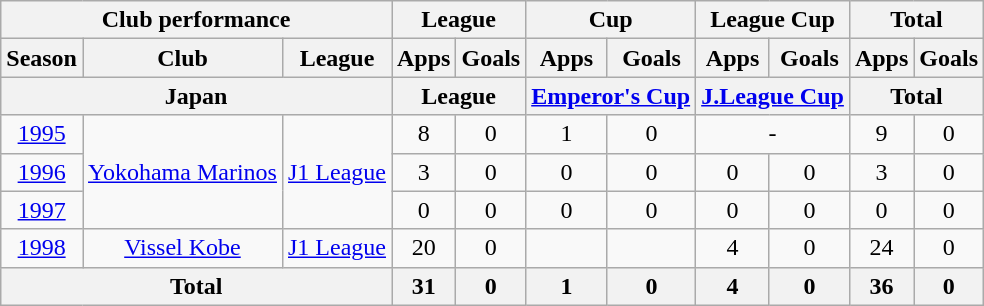<table class="wikitable" style="text-align:center;">
<tr>
<th colspan=3>Club performance</th>
<th colspan=2>League</th>
<th colspan=2>Cup</th>
<th colspan=2>League Cup</th>
<th colspan=2>Total</th>
</tr>
<tr>
<th>Season</th>
<th>Club</th>
<th>League</th>
<th>Apps</th>
<th>Goals</th>
<th>Apps</th>
<th>Goals</th>
<th>Apps</th>
<th>Goals</th>
<th>Apps</th>
<th>Goals</th>
</tr>
<tr>
<th colspan=3>Japan</th>
<th colspan=2>League</th>
<th colspan=2><a href='#'>Emperor's Cup</a></th>
<th colspan=2><a href='#'>J.League Cup</a></th>
<th colspan=2>Total</th>
</tr>
<tr>
<td><a href='#'>1995</a></td>
<td rowspan="3"><a href='#'>Yokohama Marinos</a></td>
<td rowspan="3"><a href='#'>J1 League</a></td>
<td>8</td>
<td>0</td>
<td>1</td>
<td>0</td>
<td colspan="2">-</td>
<td>9</td>
<td>0</td>
</tr>
<tr>
<td><a href='#'>1996</a></td>
<td>3</td>
<td>0</td>
<td>0</td>
<td>0</td>
<td>0</td>
<td>0</td>
<td>3</td>
<td>0</td>
</tr>
<tr>
<td><a href='#'>1997</a></td>
<td>0</td>
<td>0</td>
<td>0</td>
<td>0</td>
<td>0</td>
<td>0</td>
<td>0</td>
<td>0</td>
</tr>
<tr>
<td><a href='#'>1998</a></td>
<td><a href='#'>Vissel Kobe</a></td>
<td><a href='#'>J1 League</a></td>
<td>20</td>
<td>0</td>
<td></td>
<td></td>
<td>4</td>
<td>0</td>
<td>24</td>
<td>0</td>
</tr>
<tr>
<th colspan=3>Total</th>
<th>31</th>
<th>0</th>
<th>1</th>
<th>0</th>
<th>4</th>
<th>0</th>
<th>36</th>
<th>0</th>
</tr>
</table>
